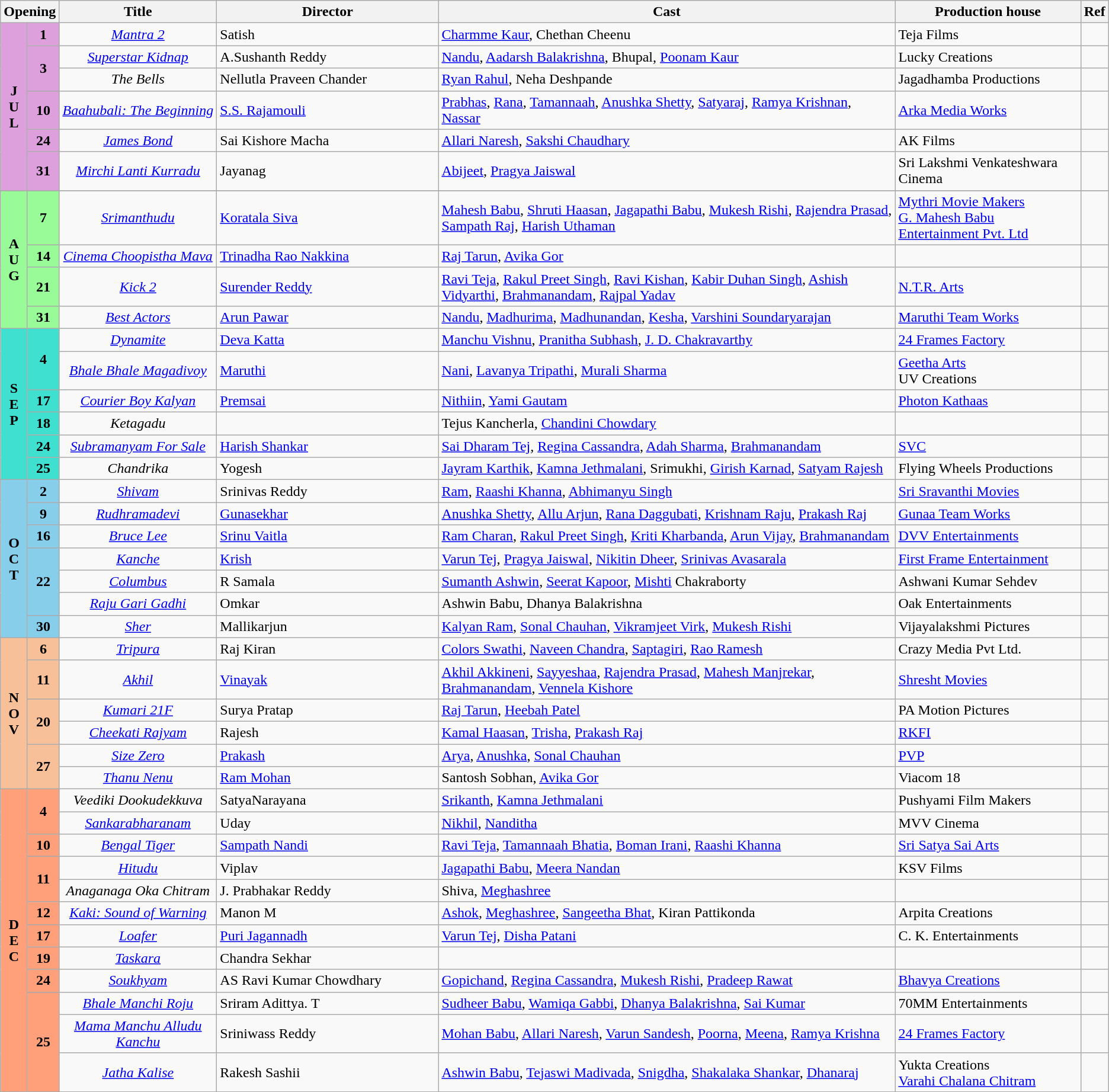<table class="wikitable sortable">
<tr style="background:#blue; text-align:center;">
<th colspan="2">Opening</th>
<th>Title</th>
<th style="width:20%;"><strong>Director</strong></th>
<th>Cast</th>
<th>Production house</th>
<th>Ref</th>
</tr>
<tr July!>
<td rowspan="6" style="text-align:center;background:plum;"><strong>J<br>U<br>L</strong></td>
<td style="text-align:center; background:plum;"><strong>1</strong></td>
<td style="text-align:center;"><em><a href='#'>Mantra 2</a></em></td>
<td>Satish</td>
<td><a href='#'>Charmme Kaur</a>, Chethan Cheenu</td>
<td>Teja Films</td>
<td></td>
</tr>
<tr>
<td rowspan="2" style="text-align:center; background:plum;"><strong>3</strong></td>
<td style="text-align:center;"><em><a href='#'>Superstar Kidnap</a></em></td>
<td>A.Sushanth Reddy</td>
<td><a href='#'>Nandu</a>, <a href='#'>Aadarsh Balakrishna</a>, Bhupal, <a href='#'>Poonam Kaur</a></td>
<td>Lucky Creations</td>
<td></td>
</tr>
<tr>
<td style="text-align:center;"><em>The Bells</em></td>
<td>Nellutla Praveen Chander</td>
<td><a href='#'>Ryan Rahul</a>, Neha Deshpande</td>
<td>Jagadhamba Productions</td>
<td></td>
</tr>
<tr>
<td style="text-align:center; background:plum;"><strong>10</strong></td>
<td style="text-align:center;"><em><a href='#'>Baahubali: The Beginning</a></em></td>
<td><a href='#'>S.S. Rajamouli</a></td>
<td><a href='#'>Prabhas</a>, <a href='#'>Rana</a>, <a href='#'>Tamannaah</a>, <a href='#'>Anushka Shetty</a>, <a href='#'>Satyaraj</a>, <a href='#'>Ramya Krishnan</a>, <a href='#'>Nassar</a></td>
<td><a href='#'>Arka Media Works</a></td>
<td></td>
</tr>
<tr>
<td style="text-align:center; background:plum;"><strong>24</strong></td>
<td style="text-align:center;"><em><a href='#'>James Bond</a></em></td>
<td>Sai Kishore Macha</td>
<td><a href='#'>Allari Naresh</a>, <a href='#'>Sakshi Chaudhary</a></td>
<td>AK Films</td>
<td></td>
</tr>
<tr>
<td style="text-align:center; background:plum;"><strong>31</strong></td>
<td style="text-align:center;"><em><a href='#'>Mirchi Lanti Kurradu</a></em></td>
<td>Jayanag</td>
<td><a href='#'>Abijeet</a>, <a href='#'>Pragya Jaiswal</a></td>
<td>Sri Lakshmi Venkateshwara Cinema</td>
<td></td>
</tr>
<tr>
</tr>
<tr August!>
<td rowspan="4" style="text-align:center; background:#98fb98; textcolor:#000;"><strong>A<br>U<br>G</strong></td>
<td style="text-align:center; background:#98fb98;"><strong>7</strong></td>
<td style="text-align:center;"><em><a href='#'>Srimanthudu</a></em></td>
<td><a href='#'>Koratala Siva</a></td>
<td><a href='#'>Mahesh Babu</a>, <a href='#'>Shruti Haasan</a>, <a href='#'>Jagapathi Babu</a>, <a href='#'>Mukesh Rishi</a>, <a href='#'>Rajendra Prasad</a>, <a href='#'>Sampath Raj</a>, <a href='#'>Harish Uthaman</a></td>
<td><a href='#'>Mythri Movie Makers</a><br><a href='#'>G. Mahesh Babu Entertainment Pvt. Ltd</a></td>
<td></td>
</tr>
<tr>
<td style="text-align:center; background:#98fb98;"><strong>14</strong></td>
<td style="text-align:center;"><em><a href='#'>Cinema Choopistha Mava</a></em></td>
<td><a href='#'>Trinadha Rao Nakkina</a></td>
<td><a href='#'>Raj Tarun</a>, <a href='#'>Avika Gor</a></td>
<td></td>
<td></td>
</tr>
<tr>
<td style="text-align:center; background:#98fb98;"><strong>21</strong></td>
<td style="text-align:center;"><em><a href='#'>Kick 2</a></em></td>
<td><a href='#'>Surender Reddy</a></td>
<td><a href='#'>Ravi Teja</a>, <a href='#'>Rakul Preet Singh</a>, <a href='#'>Ravi Kishan</a>, <a href='#'>Kabir Duhan Singh</a>, <a href='#'>Ashish Vidyarthi</a>, <a href='#'>Brahmanandam</a>, <a href='#'>Rajpal Yadav</a></td>
<td><a href='#'>N.T.R. Arts</a></td>
<td></td>
</tr>
<tr>
<td style="text-align:center; background:#98fb98;"><strong>31</strong></td>
<td style="text-align:center;"><em><a href='#'>Best Actors</a></em></td>
<td><a href='#'>Arun Pawar</a></td>
<td><a href='#'>Nandu</a>, <a href='#'>Madhurima</a>, <a href='#'>Madhunandan</a>, <a href='#'>Kesha</a>, <a href='#'>Varshini Soundaryarajan</a></td>
<td><a href='#'>Maruthi Team Works</a></td>
<td></td>
</tr>
<tr September!>
<td rowspan="6" style="text-align:center; background:#40e0d0; textcolor:#ffdead;"><strong>S<br>E<br>P</strong></td>
<td rowspan="2" style="text-align:center; background:#40e0d0"><strong>4</strong></td>
<td style="text-align:center;"><em><a href='#'>Dynamite</a></em></td>
<td><a href='#'>Deva Katta</a></td>
<td><a href='#'>Manchu Vishnu</a>, <a href='#'>Pranitha Subhash</a>, <a href='#'>J. D. Chakravarthy</a></td>
<td><a href='#'>24 Frames Factory</a></td>
<td></td>
</tr>
<tr>
<td style="text-align:center;"><em><a href='#'>Bhale Bhale Magadivoy</a></em></td>
<td><a href='#'>Maruthi</a></td>
<td><a href='#'>Nani</a>, <a href='#'>Lavanya Tripathi</a>, <a href='#'>Murali Sharma</a></td>
<td><a href='#'>Geetha Arts</a><br>UV Creations</td>
<td></td>
</tr>
<tr>
<td style="text-align:center; background:#40e0d0;"><strong>17</strong></td>
<td style="text-align:center;"><em><a href='#'>Courier Boy Kalyan</a></em></td>
<td><a href='#'>Premsai</a></td>
<td><a href='#'>Nithiin</a>, <a href='#'>Yami Gautam</a></td>
<td><a href='#'>Photon Kathaas</a></td>
<td></td>
</tr>
<tr>
<td style="text-align:center; background:#40e0d0;"><strong>18</strong></td>
<td style="text-align:center;"><em>Ketagadu</em></td>
<td></td>
<td>Tejus Kancherla, <a href='#'>Chandini Chowdary</a></td>
<td></td>
<td></td>
</tr>
<tr>
<td style="text-align:center; background:#40e0d0;"><strong>24</strong></td>
<td style="text-align:center;"><em><a href='#'>Subramanyam For Sale</a></em></td>
<td><a href='#'>Harish Shankar</a></td>
<td><a href='#'>Sai Dharam Tej</a>, <a href='#'>Regina Cassandra</a>, <a href='#'>Adah Sharma</a>, <a href='#'>Brahmanandam</a></td>
<td><a href='#'>SVC</a></td>
<td></td>
</tr>
<tr>
<td style="text-align:center; background:#40e0d0;"><strong>25</strong></td>
<td style="text-align:center;"><em>Chandrika</em></td>
<td>Yogesh</td>
<td><a href='#'>Jayram Karthik</a>, <a href='#'>Kamna Jethmalani</a>, Srimukhi, <a href='#'>Girish Karnad</a>, <a href='#'>Satyam Rajesh</a></td>
<td>Flying Wheels Productions</td>
<td></td>
</tr>
<tr October!>
<td rowspan="7" style="text-align:center; background:skyBlue; "><strong>O<br>C<br>T</strong></td>
<td style="text-align:center; background:skyBlue;"><strong>2</strong></td>
<td style="text-align:center;"><em><a href='#'>Shivam</a></em></td>
<td>Srinivas Reddy</td>
<td><a href='#'>Ram</a>, <a href='#'>Raashi Khanna</a>, <a href='#'>Abhimanyu Singh</a></td>
<td><a href='#'>Sri Sravanthi Movies</a></td>
<td></td>
</tr>
<tr>
<td style="text-align:center; background:skyBlue;"><strong>9</strong></td>
<td style="text-align:center;"><em><a href='#'>Rudhramadevi</a></em></td>
<td><a href='#'>Gunasekhar</a></td>
<td><a href='#'>Anushka Shetty</a>, <a href='#'>Allu Arjun</a>, <a href='#'>Rana Daggubati</a>, <a href='#'>Krishnam Raju</a>, <a href='#'>Prakash Raj</a></td>
<td><a href='#'>Gunaa Team Works</a></td>
<td></td>
</tr>
<tr>
<td style="text-align:center; background:skyBlue;"><strong>16</strong></td>
<td style="text-align:center;"><em><a href='#'>Bruce Lee</a></em></td>
<td><a href='#'>Srinu Vaitla</a></td>
<td><a href='#'>Ram Charan</a>, <a href='#'>Rakul Preet Singh</a>, <a href='#'>Kriti Kharbanda</a>, <a href='#'>Arun Vijay</a>, <a href='#'>Brahmanandam</a></td>
<td><a href='#'>DVV Entertainments</a></td>
<td></td>
</tr>
<tr>
<td rowspan="3" style="text-align:center; background:skyBlue;"><strong>22</strong></td>
<td style="text-align:center;"><em><a href='#'>Kanche</a></em></td>
<td><a href='#'>Krish</a></td>
<td><a href='#'>Varun Tej</a>, <a href='#'>Pragya Jaiswal</a>, <a href='#'>Nikitin Dheer</a>, <a href='#'>Srinivas Avasarala</a></td>
<td><a href='#'>First Frame Entertainment</a></td>
<td></td>
</tr>
<tr>
<td style="text-align:center;"><em><a href='#'>Columbus</a></em></td>
<td>R Samala</td>
<td><a href='#'>Sumanth Ashwin</a>, <a href='#'>Seerat Kapoor</a>, <a href='#'>Mishti</a> Chakraborty</td>
<td>Ashwani Kumar Sehdev</td>
<td></td>
</tr>
<tr>
<td style="text-align:center;"><em><a href='#'>Raju Gari Gadhi</a></em></td>
<td>Omkar</td>
<td>Ashwin Babu, Dhanya Balakrishna</td>
<td>Oak Entertainments</td>
<td></td>
</tr>
<tr>
<td style="text-align:center; background:skyBlue;"><strong>30</strong></td>
<td style="text-align:center;"><em><a href='#'>Sher</a></em></td>
<td>Mallikarjun</td>
<td><a href='#'>Kalyan Ram</a>, <a href='#'>Sonal Chauhan</a>, <a href='#'>Vikramjeet Virk</a>, <a href='#'>Mukesh Rishi</a></td>
<td>Vijayalakshmi Pictures</td>
<td></td>
</tr>
<tr November!>
<td rowspan="6" style="text-align:center; background:#F7C099; "><strong>N<br>O<br>V</strong></td>
<td style="text-align:center; background:#F7C099;"><strong>6</strong></td>
<td style="text-align:center;"><em><a href='#'>Tripura</a></em></td>
<td>Raj Kiran</td>
<td><a href='#'>Colors Swathi</a>, <a href='#'>Naveen Chandra</a>, <a href='#'>Saptagiri</a>, <a href='#'>Rao Ramesh</a></td>
<td>Crazy Media Pvt Ltd.</td>
<td></td>
</tr>
<tr>
<td style="text-align:center; background:#F7C099;"><strong>11</strong></td>
<td style="text-align:center;"><em><a href='#'>Akhil</a></em></td>
<td><a href='#'>Vinayak</a></td>
<td><a href='#'>Akhil Akkineni</a>, <a href='#'>Sayyeshaa</a>, <a href='#'>Rajendra Prasad</a>, <a href='#'>Mahesh Manjrekar</a>, <a href='#'>Brahmanandam</a>, <a href='#'>Vennela Kishore</a></td>
<td><a href='#'>Shresht Movies</a></td>
<td></td>
</tr>
<tr>
<td rowspan="2" style="text-align:center; background:#F7C099;"><strong>20</strong></td>
<td style="text-align:center;"><em><a href='#'>Kumari 21F</a></em></td>
<td>Surya Pratap</td>
<td><a href='#'>Raj Tarun</a>, <a href='#'>Heebah Patel</a></td>
<td>PA Motion Pictures</td>
<td></td>
</tr>
<tr>
<td style="text-align:center;"><em><a href='#'>Cheekati Rajyam</a></em></td>
<td>Rajesh</td>
<td><a href='#'>Kamal Haasan</a>, <a href='#'>Trisha</a>, <a href='#'>Prakash Raj</a></td>
<td><a href='#'>RKFI</a></td>
<td></td>
</tr>
<tr>
<td rowspan="2" style="text-align:center; background:#F7C099;"><strong>27</strong></td>
<td style="text-align:center;"><em><a href='#'>Size Zero</a></em></td>
<td><a href='#'>Prakash</a></td>
<td><a href='#'>Arya</a>, <a href='#'>Anushka</a>, <a href='#'>Sonal Chauhan</a></td>
<td><a href='#'>PVP</a></td>
<td></td>
</tr>
<tr>
<td style="text-align:center;"><em><a href='#'>Thanu Nenu</a></em></td>
<td><a href='#'>Ram Mohan</a></td>
<td>Santosh Sobhan, <a href='#'>Avika Gor</a></td>
<td>Viacom 18</td>
<td></td>
</tr>
<tr December!>
<td rowspan="12" style="text-align:center; background:#ffa07a;  "><strong>D<br>E<br>C</strong></td>
<td rowspan="2" style="text-align:center; background:#ffa07a;"><strong>4</strong></td>
<td style="text-align:center;"><em>Veediki Dookudekkuva</em></td>
<td>SatyaNarayana</td>
<td><a href='#'>Srikanth</a>, <a href='#'>Kamna Jethmalani</a></td>
<td>Pushyami Film Makers</td>
<td></td>
</tr>
<tr>
<td style="text-align:center;"><em><a href='#'>Sankarabharanam</a></em></td>
<td>Uday</td>
<td><a href='#'>Nikhil</a>, <a href='#'>Nanditha</a></td>
<td>MVV Cinema</td>
<td></td>
</tr>
<tr>
<td rowspan="1" style="text-align:center; background:#ffa07a;"><strong>10</strong></td>
<td style="text-align:center;"><em><a href='#'>Bengal Tiger</a></em></td>
<td><a href='#'>Sampath Nandi</a></td>
<td><a href='#'>Ravi Teja</a>, <a href='#'>Tamannaah Bhatia</a>, <a href='#'>Boman Irani</a>, <a href='#'>Raashi Khanna</a></td>
<td><a href='#'>Sri Satya Sai Arts</a></td>
<td></td>
</tr>
<tr>
<td rowspan="2" style="text-align:center; background:#ffa07a;"><strong>11</strong></td>
<td style="text-align:center;"><em><a href='#'>Hitudu</a></em></td>
<td>Viplav</td>
<td><a href='#'>Jagapathi Babu</a>, <a href='#'>Meera Nandan</a></td>
<td>KSV Films</td>
<td></td>
</tr>
<tr>
<td style="text-align:center;"><em>Anaganaga Oka Chitram</em></td>
<td>J. Prabhakar Reddy</td>
<td>Shiva, <a href='#'>Meghashree</a></td>
<td></td>
<td></td>
</tr>
<tr>
<td style="text-align:center; background:#ffa07a;"><strong>12</strong></td>
<td style="text-align:center;"><em><a href='#'>Kaki: Sound of Warning</a></em></td>
<td>Manon M</td>
<td><a href='#'>Ashok</a>, <a href='#'>Meghashree</a>, <a href='#'>Sangeetha Bhat</a>, Kiran Pattikonda</td>
<td>Arpita Creations</td>
<td></td>
</tr>
<tr>
<td style="text-align:center; background:#ffa07a;"><strong>17</strong></td>
<td style="text-align:center;"><em><a href='#'>Loafer</a></em></td>
<td><a href='#'>Puri Jagannadh</a></td>
<td><a href='#'>Varun Tej</a>, <a href='#'>Disha Patani</a></td>
<td>C. K. Entertainments</td>
<td></td>
</tr>
<tr>
<td style="text-align:center; background:#ffa07a;"><strong>19</strong></td>
<td style="text-align:center;"><em><a href='#'>Taskara</a></em></td>
<td>Chandra Sekhar</td>
<td></td>
<td></td>
<td></td>
</tr>
<tr>
<td style="text-align:center; background:#ffa07a;"><strong>24</strong></td>
<td style="text-align:center;"><em><a href='#'>Soukhyam</a></em></td>
<td>AS Ravi Kumar Chowdhary</td>
<td><a href='#'>Gopichand</a>, <a href='#'>Regina Cassandra</a>, <a href='#'>Mukesh Rishi</a>, <a href='#'>Pradeep Rawat</a></td>
<td><a href='#'>Bhavya Creations</a></td>
<td></td>
</tr>
<tr>
<td rowspan="3" style="text-align:center; background:#ffa07a;"><strong>25</strong></td>
<td style="text-align:center;"><em><a href='#'>Bhale Manchi Roju</a></em></td>
<td>Sriram Adittya. T</td>
<td><a href='#'>Sudheer Babu</a>, <a href='#'>Wamiqa Gabbi</a>, <a href='#'>Dhanya Balakrishna</a>, <a href='#'>Sai Kumar</a></td>
<td>70MM Entertainments</td>
<td></td>
</tr>
<tr>
<td style="text-align:center;"><em><a href='#'>Mama Manchu Alludu Kanchu</a></em></td>
<td>Sriniwass Reddy</td>
<td><a href='#'>Mohan Babu</a>, <a href='#'>Allari Naresh</a>, <a href='#'>Varun Sandesh</a>, <a href='#'>Poorna</a>, <a href='#'>Meena</a>, <a href='#'>Ramya Krishna</a></td>
<td><a href='#'>24 Frames Factory</a></td>
<td></td>
</tr>
<tr>
<td style="text-align:center;"><em><a href='#'>Jatha Kalise</a></em></td>
<td>Rakesh Sashii</td>
<td><a href='#'>Ashwin Babu</a>, <a href='#'>Tejaswi Madivada</a>, <a href='#'>Snigdha</a>, <a href='#'>Shakalaka Shankar</a>, <a href='#'>Dhanaraj</a></td>
<td>Yukta Creations<br> <a href='#'>Varahi Chalana Chitram</a></td>
<td></td>
</tr>
</table>
